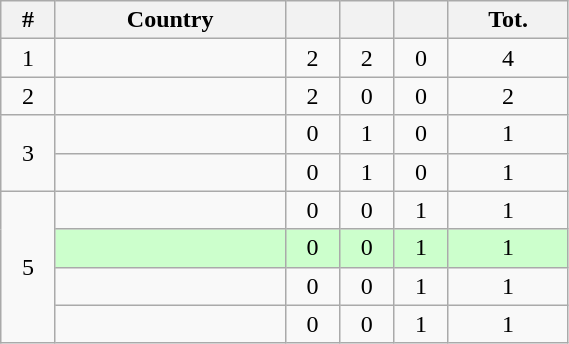<table class="wikitable" width=30% style="font-size:100%; text-align:center;">
<tr>
<th>#</th>
<th>Country</th>
<th></th>
<th></th>
<th></th>
<th>Tot.</th>
</tr>
<tr>
<td>1</td>
<td style="text-align: left"></td>
<td>2</td>
<td>2</td>
<td>0</td>
<td>4</td>
</tr>
<tr>
<td>2</td>
<td style="text-align: left"></td>
<td>2</td>
<td>0</td>
<td>0</td>
<td>2</td>
</tr>
<tr>
<td rowspan=2>3</td>
<td style="text-align: left"></td>
<td>0</td>
<td>1</td>
<td>0</td>
<td>1</td>
</tr>
<tr>
<td style="text-align: left"></td>
<td>0</td>
<td>1</td>
<td>0</td>
<td>1</td>
</tr>
<tr>
<td rowspan=4>5</td>
<td style="text-align: left"></td>
<td>0</td>
<td>0</td>
<td>1</td>
<td>1</td>
</tr>
<tr bgcolor=ccffcc>
<td style="text-align: left"></td>
<td>0</td>
<td>0</td>
<td>1</td>
<td>1</td>
</tr>
<tr>
<td style="text-align: left"></td>
<td>0</td>
<td>0</td>
<td>1</td>
<td>1</td>
</tr>
<tr>
<td style="text-align: left"></td>
<td>0</td>
<td>0</td>
<td>1</td>
<td>1</td>
</tr>
</table>
